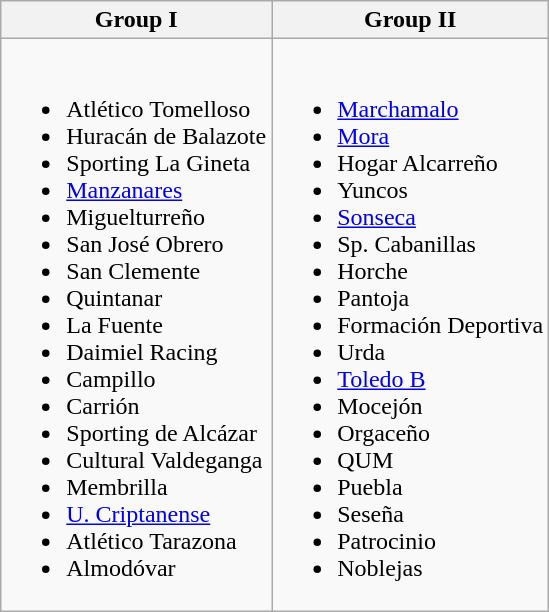<table class="wikitable">
<tr>
<th>Group I</th>
<th>Group II</th>
</tr>
<tr>
<td><br><ul><li>Atlético Tomelloso</li><li>Huracán de Balazote</li><li>Sporting La Gineta</li><li><a href='#'>Manzanares</a></li><li>Miguelturreño</li><li>San José Obrero</li><li>San Clemente</li><li>Quintanar</li><li>La Fuente</li><li>Daimiel Racing</li><li>Campillo</li><li>Carrión</li><li>Sporting de Alcázar</li><li>Cultural Valdeganga</li><li>Membrilla</li><li><a href='#'>U. Criptanense</a></li><li>Atlético Tarazona</li><li>Almodóvar</li></ul></td>
<td><br><ul><li><a href='#'>Marchamalo</a></li><li><a href='#'>Mora</a></li><li>Hogar Alcarreño</li><li>Yuncos</li><li><a href='#'>Sonseca</a></li><li>Sp. Cabanillas</li><li>Horche</li><li>Pantoja</li><li>Formación Deportiva</li><li>Urda</li><li><a href='#'>Toledo B</a></li><li>Mocejón</li><li>Orgaceño</li><li>QUM</li><li>Puebla</li><li>Seseña</li><li>Patrocinio</li><li>Noblejas</li></ul></td>
</tr>
</table>
